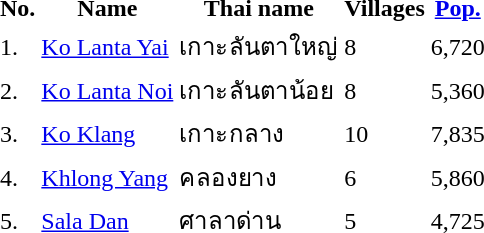<table>
<tr valign=top>
<td><br><table>
<tr>
<th>No.</th>
<th>Name</th>
<th>Thai name</th>
<th>Villages</th>
<th><a href='#'>Pop.</a></th>
<td>    </td>
</tr>
<tr>
<td>1.</td>
<td><a href='#'>Ko Lanta Yai</a></td>
<td>เกาะลันตาใหญ่</td>
<td>8</td>
<td>6,720</td>
<td></td>
</tr>
<tr>
<td>2.</td>
<td><a href='#'>Ko Lanta Noi</a></td>
<td>เกาะลันตาน้อย</td>
<td>8</td>
<td>5,360</td>
<td></td>
</tr>
<tr>
<td>3.</td>
<td><a href='#'>Ko Klang</a></td>
<td>เกาะกลาง</td>
<td>10</td>
<td>7,835</td>
<td></td>
</tr>
<tr>
<td>4.</td>
<td><a href='#'>Khlong Yang</a></td>
<td>คลองยาง</td>
<td>6</td>
<td>5,860</td>
<td></td>
</tr>
<tr>
<td>5.</td>
<td><a href='#'>Sala Dan</a></td>
<td>ศาลาด่าน</td>
<td>5</td>
<td>4,725</td>
<td></td>
</tr>
</table>
</td>
<td> </td>
</tr>
</table>
